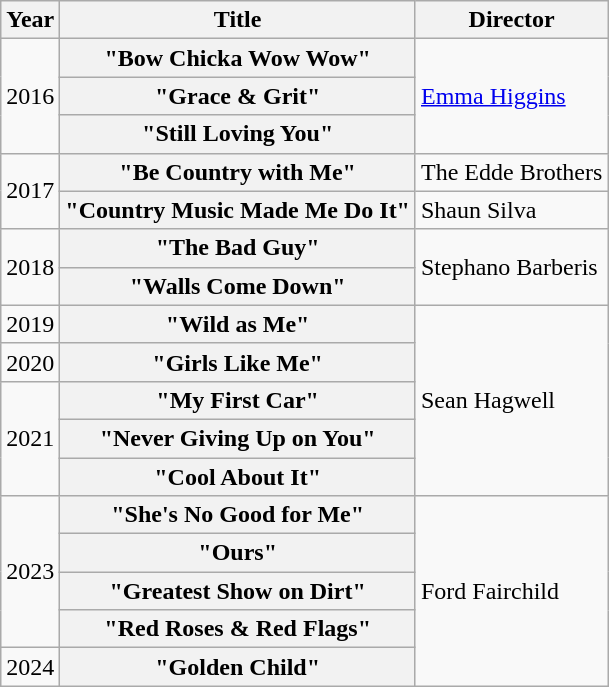<table class="wikitable plainrowheaders">
<tr>
<th scope="col">Year</th>
<th scope="col">Title</th>
<th scope="col">Director</th>
</tr>
<tr>
<td rowspan="3">2016</td>
<th scope="row">"Bow Chicka Wow Wow"</th>
<td rowspan="3"><a href='#'>Emma Higgins</a></td>
</tr>
<tr>
<th scope="row">"Grace & Grit"</th>
</tr>
<tr>
<th scope="row">"Still Loving You"</th>
</tr>
<tr>
<td rowspan="2">2017</td>
<th scope="row">"Be Country with Me"</th>
<td>The Edde Brothers</td>
</tr>
<tr>
<th scope="row">"Country Music Made Me Do It"</th>
<td>Shaun Silva</td>
</tr>
<tr>
<td rowspan="2">2018</td>
<th scope="row">"The Bad Guy"</th>
<td rowspan="2">Stephano Barberis</td>
</tr>
<tr>
<th scope="row">"Walls Come Down"</th>
</tr>
<tr>
<td>2019</td>
<th scope="row">"Wild as Me"</th>
<td rowspan="5">Sean Hagwell</td>
</tr>
<tr>
<td>2020</td>
<th scope="row">"Girls Like Me"</th>
</tr>
<tr>
<td rowspan="3">2021</td>
<th scope="row">"My First Car"</th>
</tr>
<tr>
<th scope="row">"Never Giving Up on You"</th>
</tr>
<tr>
<th scope="row">"Cool About It"</th>
</tr>
<tr>
<td rowspan="4">2023</td>
<th scope="row">"She's No Good for Me"</th>
<td rowspan="5">Ford Fairchild</td>
</tr>
<tr>
<th scope="row">"Ours"</th>
</tr>
<tr>
<th scope="row">"Greatest Show on Dirt"</th>
</tr>
<tr>
<th scope="row">"Red Roses & Red Flags"</th>
</tr>
<tr>
<td>2024</td>
<th scope="row">"Golden Child"</th>
</tr>
</table>
